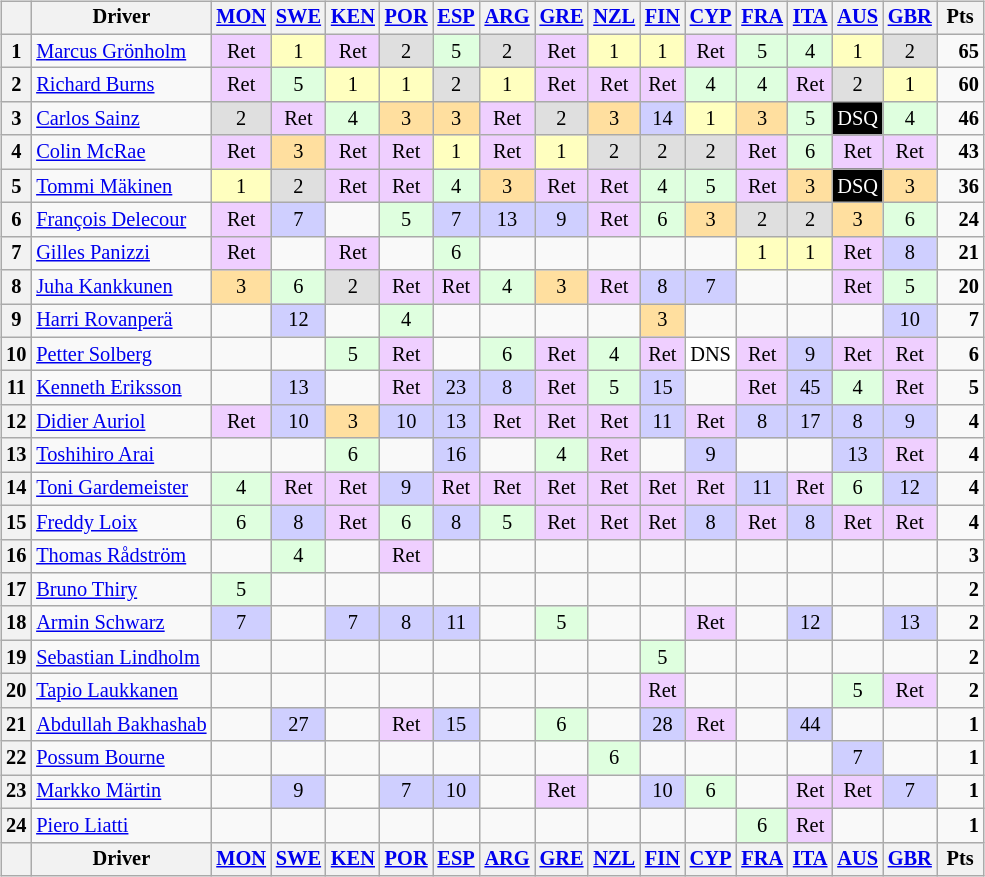<table>
<tr>
<td><br><table class="wikitable" style="font-size: 85%; text-align: center;">
<tr valign="top">
<th valign="middle"></th>
<th valign="middle">Driver</th>
<th><a href='#'>MON</a><br></th>
<th><a href='#'>SWE</a><br></th>
<th><a href='#'>KEN</a><br></th>
<th><a href='#'>POR</a><br></th>
<th><a href='#'>ESP</a><br></th>
<th><a href='#'>ARG</a><br></th>
<th><a href='#'>GRE</a><br></th>
<th><a href='#'>NZL</a><br></th>
<th><a href='#'>FIN</a><br></th>
<th><a href='#'>CYP</a><br></th>
<th><a href='#'>FRA</a><br></th>
<th><a href='#'>ITA</a><br></th>
<th><a href='#'>AUS</a><br></th>
<th><a href='#'>GBR</a><br></th>
<th valign="middle"> Pts </th>
</tr>
<tr>
<th>1</th>
<td align=left> <a href='#'>Marcus Grönholm</a></td>
<td style="background:#efcfff;">Ret</td>
<td style="background:#ffffbf;">1</td>
<td style="background:#efcfff;">Ret</td>
<td style="background:#dfdfdf;">2</td>
<td style="background:#dfffdf;">5</td>
<td style="background:#dfdfdf;">2</td>
<td style="background:#efcfff;">Ret</td>
<td style="background:#ffffbf;">1</td>
<td style="background:#ffffbf;">1</td>
<td style="background:#efcfff;">Ret</td>
<td style="background:#dfffdf;">5</td>
<td style="background:#dfffdf;">4</td>
<td style="background:#ffffbf;">1</td>
<td style="background:#dfdfdf;">2</td>
<td align="right"><strong>65</strong></td>
</tr>
<tr>
<th>2</th>
<td align=left> <a href='#'>Richard Burns</a></td>
<td style="background:#efcfff;">Ret</td>
<td style="background:#dfffdf;">5</td>
<td style="background:#ffffbf;">1</td>
<td style="background:#ffffbf;">1</td>
<td style="background:#dfdfdf;">2</td>
<td style="background:#ffffbf;">1</td>
<td style="background:#efcfff;">Ret</td>
<td style="background:#efcfff;">Ret</td>
<td style="background:#efcfff;">Ret</td>
<td style="background:#dfffdf;">4</td>
<td style="background:#dfffdf;">4</td>
<td style="background:#efcfff;">Ret</td>
<td style="background:#dfdfdf;">2</td>
<td style="background:#ffffbf;">1</td>
<td align="right"><strong>60</strong></td>
</tr>
<tr>
<th>3</th>
<td align=left> <a href='#'>Carlos Sainz</a></td>
<td style="background:#dfdfdf;">2</td>
<td style="background:#efcfff;">Ret</td>
<td style="background:#dfffdf;">4</td>
<td style="background:#ffdf9f;">3</td>
<td style="background:#ffdf9f;">3</td>
<td style="background:#efcfff;">Ret</td>
<td style="background:#dfdfdf;">2</td>
<td style="background:#ffdf9f;">3</td>
<td style="background:#cfcfff;">14</td>
<td style="background:#ffffbf;">1</td>
<td style="background:#ffdf9f;">3</td>
<td style="background:#dfffdf;">5</td>
<td style="background:#000000; color:#ffffff">DSQ</td>
<td style="background:#dfffdf;">4</td>
<td align="right"><strong>46</strong></td>
</tr>
<tr>
<th>4</th>
<td align=left> <a href='#'>Colin McRae</a></td>
<td style="background:#efcfff;">Ret</td>
<td style="background:#ffdf9f;">3</td>
<td style="background:#efcfff;">Ret</td>
<td style="background:#efcfff;">Ret</td>
<td style="background:#ffffbf;">1</td>
<td style="background:#efcfff;">Ret</td>
<td style="background:#ffffbf;">1</td>
<td style="background:#dfdfdf;">2</td>
<td style="background:#dfdfdf;">2</td>
<td style="background:#dfdfdf;">2</td>
<td style="background:#efcfff;">Ret</td>
<td style="background:#dfffdf;">6</td>
<td style="background:#efcfff;">Ret</td>
<td style="background:#efcfff;">Ret</td>
<td align="right"><strong>43</strong></td>
</tr>
<tr>
<th>5</th>
<td align=left> <a href='#'>Tommi Mäkinen</a></td>
<td style="background:#ffffbf;">1</td>
<td style="background:#dfdfdf;">2</td>
<td style="background:#efcfff;">Ret</td>
<td style="background:#efcfff;">Ret</td>
<td style="background:#dfffdf;">4</td>
<td style="background:#ffdf9f;">3</td>
<td style="background:#efcfff;">Ret</td>
<td style="background:#efcfff;">Ret</td>
<td style="background:#dfffdf;">4</td>
<td style="background:#dfffdf;">5</td>
<td style="background:#efcfff;">Ret</td>
<td style="background:#ffdf9f;">3</td>
<td style="background:#000000; color:#ffffff">DSQ</td>
<td style="background:#ffdf9f;">3</td>
<td align="right"><strong>36</strong></td>
</tr>
<tr>
<th>6</th>
<td align=left> <a href='#'>François Delecour</a></td>
<td style="background:#efcfff;">Ret</td>
<td style="background:#cfcfff;">7</td>
<td></td>
<td style="background:#dfffdf;">5</td>
<td style="background:#cfcfff;">7</td>
<td style="background:#cfcfff;">13</td>
<td style="background:#cfcfff;">9</td>
<td style="background:#efcfff;">Ret</td>
<td style="background:#dfffdf;">6</td>
<td style="background:#ffdf9f;">3</td>
<td style="background:#dfdfdf;">2</td>
<td style="background:#dfdfdf;">2</td>
<td style="background:#ffdf9f;">3</td>
<td style="background:#dfffdf;">6</td>
<td align="right"><strong>24</strong></td>
</tr>
<tr>
<th>7</th>
<td align=left> <a href='#'>Gilles Panizzi</a></td>
<td style="background:#efcfff;">Ret</td>
<td></td>
<td style="background:#efcfff;">Ret</td>
<td></td>
<td style="background:#dfffdf;">6</td>
<td></td>
<td></td>
<td></td>
<td></td>
<td></td>
<td style="background:#ffffbf;">1</td>
<td style="background:#ffffbf;">1</td>
<td style="background:#efcfff;">Ret</td>
<td style="background:#cfcfff;">8</td>
<td align="right"><strong>21</strong></td>
</tr>
<tr>
<th>8</th>
<td align=left> <a href='#'>Juha Kankkunen</a></td>
<td style="background:#ffdf9f;">3</td>
<td style="background:#dfffdf;">6</td>
<td style="background:#dfdfdf;">2</td>
<td style="background:#efcfff;">Ret</td>
<td style="background:#efcfff;">Ret</td>
<td style="background:#dfffdf;">4</td>
<td style="background:#ffdf9f;">3</td>
<td style="background:#efcfff;">Ret</td>
<td style="background:#cfcfff;">8</td>
<td style="background:#cfcfff;">7</td>
<td></td>
<td></td>
<td style="background:#efcfff;">Ret</td>
<td style="background:#dfffdf;">5</td>
<td align="right"><strong>20</strong></td>
</tr>
<tr>
<th>9</th>
<td align=left> <a href='#'>Harri Rovanperä</a></td>
<td></td>
<td style="background:#cfcfff;">12</td>
<td></td>
<td style="background:#dfffdf;">4</td>
<td></td>
<td></td>
<td></td>
<td></td>
<td style="background:#ffdf9f;">3</td>
<td></td>
<td></td>
<td></td>
<td></td>
<td style="background:#cfcfff;">10</td>
<td align="right"><strong>7</strong></td>
</tr>
<tr>
<th>10</th>
<td align=left> <a href='#'>Petter Solberg</a></td>
<td></td>
<td></td>
<td style="background:#dfffdf;">5</td>
<td style="background:#efcfff;">Ret</td>
<td></td>
<td style="background:#dfffdf;">6</td>
<td style="background:#efcfff;">Ret</td>
<td style="background:#dfffdf;">4</td>
<td style="background:#efcfff;">Ret</td>
<td style="background:#ffffff;">DNS</td>
<td style="background:#efcfff;">Ret</td>
<td style="background:#cfcfff;">9</td>
<td style="background:#efcfff;">Ret</td>
<td style="background:#efcfff;">Ret</td>
<td align="right"><strong>6</strong></td>
</tr>
<tr>
<th>11</th>
<td align=left> <a href='#'>Kenneth Eriksson</a></td>
<td></td>
<td style="background:#cfcfff;">13</td>
<td></td>
<td style="background:#efcfff;">Ret</td>
<td style="background:#cfcfff;">23</td>
<td style="background:#cfcfff;">8</td>
<td style="background:#efcfff;">Ret</td>
<td style="background:#dfffdf;">5</td>
<td style="background:#cfcfff;">15</td>
<td></td>
<td style="background:#efcfff;">Ret</td>
<td style="background:#cfcfff;">45</td>
<td style="background:#dfffdf;">4</td>
<td style="background:#efcfff;">Ret</td>
<td align="right"><strong>5</strong></td>
</tr>
<tr>
<th>12</th>
<td align=left> <a href='#'>Didier Auriol</a></td>
<td style="background:#efcfff;">Ret</td>
<td style="background:#cfcfff;">10</td>
<td style="background:#ffdf9f;">3</td>
<td style="background:#cfcfff;">10</td>
<td style="background:#cfcfff;">13</td>
<td style="background:#efcfff;">Ret</td>
<td style="background:#efcfff;">Ret</td>
<td style="background:#efcfff;">Ret</td>
<td style="background:#cfcfff;">11</td>
<td style="background:#efcfff;">Ret</td>
<td style="background:#cfcfff;">8</td>
<td style="background:#cfcfff;">17</td>
<td style="background:#cfcfff;">8</td>
<td style="background:#cfcfff;">9</td>
<td align="right"><strong>4</strong></td>
</tr>
<tr>
<th>13</th>
<td align=left> <a href='#'>Toshihiro Arai</a></td>
<td></td>
<td></td>
<td style="background:#dfffdf;">6</td>
<td></td>
<td style="background:#cfcfff;">16</td>
<td></td>
<td style="background:#dfffdf;">4</td>
<td style="background:#efcfff;">Ret</td>
<td></td>
<td style="background:#cfcfff;">9</td>
<td></td>
<td></td>
<td style="background:#cfcfff;">13</td>
<td style="background:#efcfff;">Ret</td>
<td align="right"><strong>4</strong></td>
</tr>
<tr>
<th>14</th>
<td align=left> <a href='#'>Toni Gardemeister</a></td>
<td style="background:#dfffdf;">4</td>
<td style="background:#efcfff;">Ret</td>
<td style="background:#efcfff;">Ret</td>
<td style="background:#cfcfff;">9</td>
<td style="background:#efcfff;">Ret</td>
<td style="background:#efcfff;">Ret</td>
<td style="background:#efcfff;">Ret</td>
<td style="background:#efcfff;">Ret</td>
<td style="background:#efcfff;">Ret</td>
<td style="background:#efcfff;">Ret</td>
<td style="background:#cfcfff;">11</td>
<td style="background:#efcfff;">Ret</td>
<td style="background:#dfffdf;">6</td>
<td style="background:#cfcfff;">12</td>
<td align="right"><strong>4</strong></td>
</tr>
<tr>
<th>15</th>
<td align=left> <a href='#'>Freddy Loix</a></td>
<td style="background:#dfffdf;">6</td>
<td style="background:#cfcfff;">8</td>
<td style="background:#efcfff;">Ret</td>
<td style="background:#dfffdf;">6</td>
<td style="background:#cfcfff;">8</td>
<td style="background:#dfffdf;">5</td>
<td style="background:#efcfff;">Ret</td>
<td style="background:#efcfff;">Ret</td>
<td style="background:#efcfff;">Ret</td>
<td style="background:#cfcfff;">8</td>
<td style="background:#efcfff;">Ret</td>
<td style="background:#cfcfff;">8</td>
<td style="background:#efcfff;">Ret</td>
<td style="background:#efcfff;">Ret</td>
<td align="right"><strong>4</strong></td>
</tr>
<tr>
<th>16</th>
<td align=left> <a href='#'>Thomas Rådström</a></td>
<td></td>
<td style="background:#dfffdf;">4</td>
<td></td>
<td style="background:#efcfff;">Ret</td>
<td></td>
<td></td>
<td></td>
<td></td>
<td></td>
<td></td>
<td></td>
<td></td>
<td></td>
<td></td>
<td align="right"><strong>3</strong></td>
</tr>
<tr>
<th>17</th>
<td align=left> <a href='#'>Bruno Thiry</a></td>
<td style="background:#dfffdf;">5</td>
<td></td>
<td></td>
<td></td>
<td></td>
<td></td>
<td></td>
<td></td>
<td></td>
<td></td>
<td></td>
<td></td>
<td></td>
<td></td>
<td align="right"><strong>2</strong></td>
</tr>
<tr>
<th>18</th>
<td align=left> <a href='#'>Armin Schwarz</a></td>
<td style="background:#cfcfff;">7</td>
<td></td>
<td style="background:#cfcfff;">7</td>
<td style="background:#cfcfff;">8</td>
<td style="background:#cfcfff;">11</td>
<td></td>
<td style="background:#dfffdf;">5</td>
<td></td>
<td></td>
<td style="background:#efcfff;">Ret</td>
<td></td>
<td style="background:#cfcfff;">12</td>
<td></td>
<td style="background:#cfcfff;">13</td>
<td align="right"><strong>2</strong></td>
</tr>
<tr>
<th>19</th>
<td align=left> <a href='#'>Sebastian Lindholm</a></td>
<td></td>
<td></td>
<td></td>
<td></td>
<td></td>
<td></td>
<td></td>
<td></td>
<td style="background:#dfffdf;">5</td>
<td></td>
<td></td>
<td></td>
<td></td>
<td></td>
<td align="right"><strong>2</strong></td>
</tr>
<tr>
<th>20</th>
<td align=left> <a href='#'>Tapio Laukkanen</a></td>
<td></td>
<td></td>
<td></td>
<td></td>
<td></td>
<td></td>
<td></td>
<td></td>
<td style="background:#efcfff;">Ret</td>
<td></td>
<td></td>
<td></td>
<td style="background:#dfffdf;">5</td>
<td style="background:#efcfff;">Ret</td>
<td align="right"><strong>2</strong></td>
</tr>
<tr>
<th>21</th>
<td align=left nowrap> <a href='#'>Abdullah Bakhashab</a></td>
<td></td>
<td style="background:#cfcfff;">27</td>
<td></td>
<td style="background:#efcfff;">Ret</td>
<td style="background:#cfcfff;">15</td>
<td></td>
<td style="background:#dfffdf;">6</td>
<td></td>
<td style="background:#cfcfff;">28</td>
<td style="background:#efcfff;">Ret</td>
<td></td>
<td style="background:#cfcfff;">44</td>
<td></td>
<td></td>
<td align="right"><strong>1</strong></td>
</tr>
<tr>
<th>22</th>
<td align=left> <a href='#'>Possum Bourne</a></td>
<td></td>
<td></td>
<td></td>
<td></td>
<td></td>
<td></td>
<td></td>
<td style="background:#dfffdf;">6</td>
<td></td>
<td></td>
<td></td>
<td></td>
<td style="background:#cfcfff;">7</td>
<td></td>
<td align="right"><strong>1</strong></td>
</tr>
<tr>
<th>23</th>
<td align=left> <a href='#'>Markko Märtin</a></td>
<td></td>
<td style="background:#cfcfff;">9</td>
<td></td>
<td style="background:#cfcfff;">7</td>
<td style="background:#cfcfff;">10</td>
<td></td>
<td style="background:#efcfff;">Ret</td>
<td></td>
<td style="background:#cfcfff;">10</td>
<td style="background:#dfffdf;">6</td>
<td></td>
<td style="background:#efcfff;">Ret</td>
<td style="background:#efcfff;">Ret</td>
<td style="background:#cfcfff;">7</td>
<td align="right"><strong>1</strong></td>
</tr>
<tr>
<th>24</th>
<td align=left> <a href='#'>Piero Liatti</a></td>
<td></td>
<td></td>
<td></td>
<td></td>
<td></td>
<td></td>
<td></td>
<td></td>
<td></td>
<td></td>
<td style="background:#dfffdf;">6</td>
<td style="background:#efcfff;">Ret</td>
<td></td>
<td></td>
<td align="right"><strong>1</strong></td>
</tr>
<tr valign="top">
<th valign="middle"></th>
<th valign="middle">Driver</th>
<th><a href='#'>MON</a><br></th>
<th><a href='#'>SWE</a><br></th>
<th><a href='#'>KEN</a><br></th>
<th><a href='#'>POR</a><br></th>
<th><a href='#'>ESP</a><br></th>
<th><a href='#'>ARG</a><br></th>
<th><a href='#'>GRE</a><br></th>
<th><a href='#'>NZL</a><br></th>
<th><a href='#'>FIN</a><br></th>
<th><a href='#'>CYP</a><br></th>
<th><a href='#'>FRA</a><br></th>
<th><a href='#'>ITA</a><br></th>
<th><a href='#'>AUS</a><br></th>
<th><a href='#'>GBR</a><br></th>
<th valign="middle"> Pts </th>
</tr>
</table>
</td>
<td valign="top"><br></td>
</tr>
</table>
